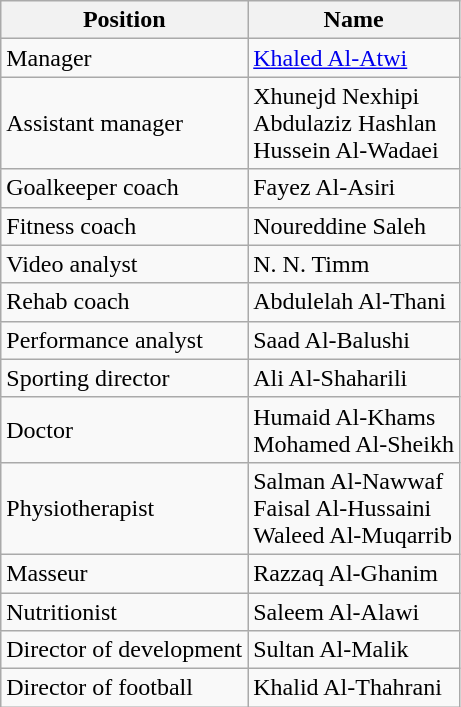<table class="wikitable">
<tr>
<th>Position</th>
<th>Name</th>
</tr>
<tr>
<td>Manager</td>
<td> <a href='#'>Khaled Al-Atwi</a></td>
</tr>
<tr>
<td>Assistant manager</td>
<td> Xhunejd Nexhipi <br>  Abdulaziz Hashlan <br>  Hussein Al-Wadaei</td>
</tr>
<tr>
<td>Goalkeeper coach</td>
<td> Fayez Al-Asiri</td>
</tr>
<tr>
<td>Fitness coach</td>
<td> Noureddine Saleh</td>
</tr>
<tr>
<td>Video analyst</td>
<td> N. N. Timm</td>
</tr>
<tr>
<td>Rehab coach</td>
<td> Abdulelah Al-Thani</td>
</tr>
<tr>
<td>Performance analyst</td>
<td> Saad Al-Balushi</td>
</tr>
<tr>
<td>Sporting director</td>
<td> Ali Al-Shaharili</td>
</tr>
<tr>
<td>Doctor</td>
<td> Humaid Al-Khams <br>  Mohamed Al-Sheikh</td>
</tr>
<tr>
<td>Physiotherapist</td>
<td> Salman Al-Nawwaf <br>  Faisal Al-Hussaini <br>  Waleed Al-Muqarrib</td>
</tr>
<tr>
<td>Masseur</td>
<td> Razzaq Al-Ghanim</td>
</tr>
<tr>
<td>Nutritionist</td>
<td> Saleem Al-Alawi</td>
</tr>
<tr>
<td>Director of development</td>
<td> Sultan Al-Malik</td>
</tr>
<tr>
<td>Director of football</td>
<td> Khalid Al-Thahrani</td>
</tr>
</table>
